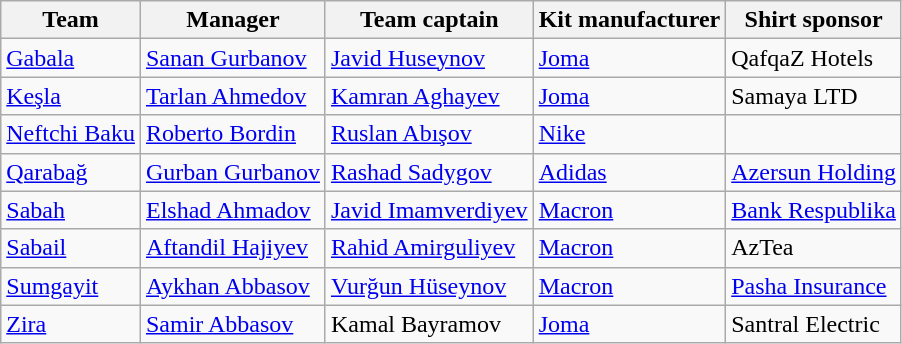<table class="wikitable sortable">
<tr>
<th>Team</th>
<th>Manager</th>
<th>Team captain</th>
<th>Kit manufacturer</th>
<th>Shirt sponsor</th>
</tr>
<tr>
<td><a href='#'>Gabala</a></td>
<td> <a href='#'>Sanan Gurbanov</a></td>
<td> <a href='#'>Javid Huseynov</a></td>
<td><a href='#'>Joma</a></td>
<td>QafqaZ Hotels</td>
</tr>
<tr>
<td><a href='#'>Keşla</a></td>
<td> <a href='#'>Tarlan Ahmedov</a></td>
<td> <a href='#'>Kamran Aghayev</a></td>
<td><a href='#'>Joma</a></td>
<td>Samaya LTD</td>
</tr>
<tr>
<td><a href='#'>Neftchi Baku</a></td>
<td> <a href='#'>Roberto Bordin</a></td>
<td> <a href='#'>Ruslan Abışov</a></td>
<td><a href='#'>Nike</a></td>
<td></td>
</tr>
<tr>
<td><a href='#'>Qarabağ</a></td>
<td> <a href='#'>Gurban Gurbanov</a></td>
<td> <a href='#'>Rashad Sadygov</a></td>
<td><a href='#'>Adidas</a></td>
<td><a href='#'>Azersun Holding</a></td>
</tr>
<tr>
<td><a href='#'>Sabah</a></td>
<td> <a href='#'>Elshad Ahmadov</a></td>
<td> <a href='#'>Javid Imamverdiyev</a></td>
<td><a href='#'>Macron</a></td>
<td><a href='#'>Bank Respublika</a></td>
</tr>
<tr>
<td><a href='#'>Sabail</a></td>
<td> <a href='#'>Aftandil Hajiyev</a></td>
<td> <a href='#'>Rahid Amirguliyev</a></td>
<td><a href='#'>Macron</a></td>
<td>AzTea</td>
</tr>
<tr>
<td><a href='#'>Sumgayit</a></td>
<td> <a href='#'>Aykhan Abbasov</a></td>
<td> <a href='#'>Vurğun Hüseynov</a></td>
<td><a href='#'>Macron</a></td>
<td><a href='#'>Pasha Insurance</a></td>
</tr>
<tr>
<td><a href='#'>Zira</a></td>
<td> <a href='#'>Samir Abbasov</a></td>
<td> Kamal Bayramov</td>
<td><a href='#'>Joma</a></td>
<td>Santral Electric</td>
</tr>
</table>
